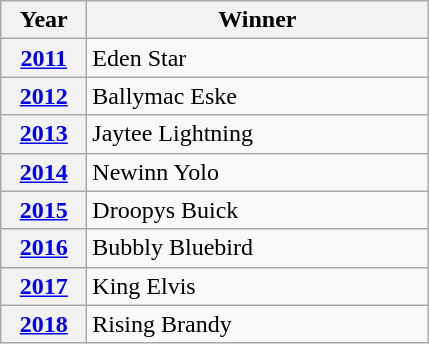<table class="wikitable">
<tr>
<th width=50>Year</th>
<th width=220>Winner</th>
</tr>
<tr>
<th><a href='#'>2011</a></th>
<td>Eden Star</td>
</tr>
<tr>
<th><a href='#'>2012</a></th>
<td>Ballymac Eske</td>
</tr>
<tr>
<th><a href='#'>2013</a></th>
<td>Jaytee Lightning</td>
</tr>
<tr>
<th><a href='#'>2014</a></th>
<td>Newinn Yolo</td>
</tr>
<tr>
<th><a href='#'>2015</a></th>
<td>Droopys Buick</td>
</tr>
<tr>
<th><a href='#'>2016</a></th>
<td>Bubbly Bluebird</td>
</tr>
<tr>
<th><a href='#'>2017</a></th>
<td>King Elvis </td>
</tr>
<tr>
<th><a href='#'>2018</a></th>
<td>Rising Brandy </td>
</tr>
</table>
